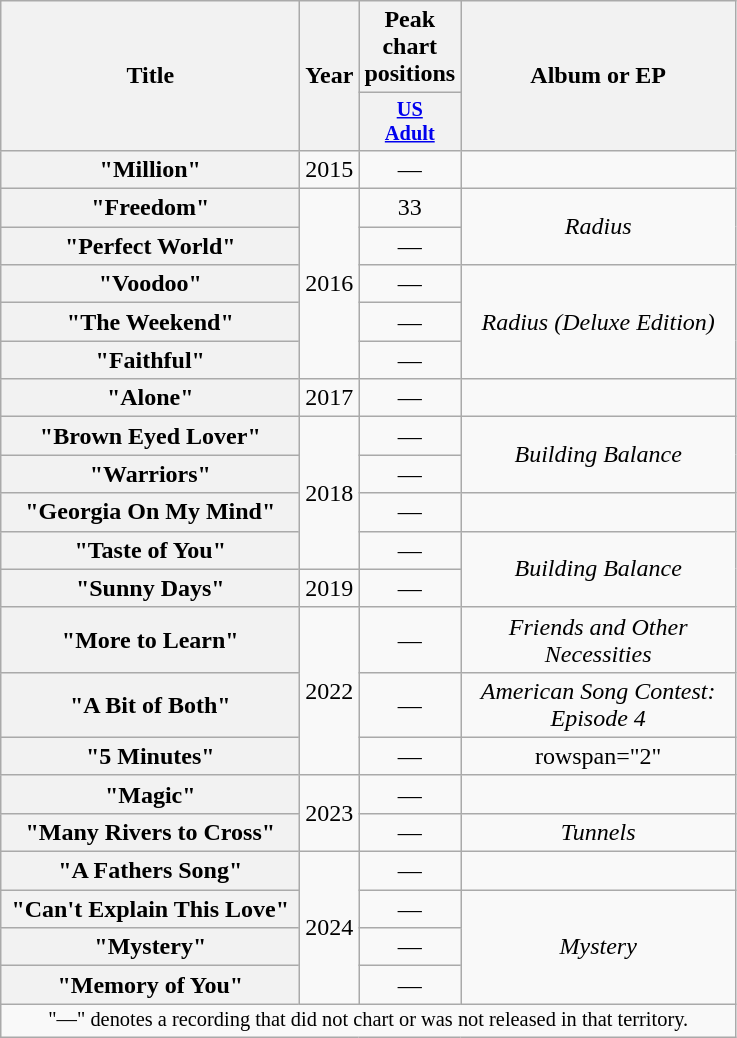<table class="wikitable plainrowheaders" style="text-align:center;">
<tr>
<th scope="col" rowspan="2" style="width:12em;">Title</th>
<th scope="col" rowspan="2">Year</th>
<th scope="col" colspan="1">Peak chart positions</th>
<th scope="col" rowspan="2" style="width:11em;">Album or EP</th>
</tr>
<tr>
<th scope="col" style="width:3em;font-size:85%;"><a href='#'>US<br>Adult</a><br></th>
</tr>
<tr>
<th scope="row">"Million"</th>
<td>2015</td>
<td>—</td>
<td></td>
</tr>
<tr>
<th scope="row">"Freedom"</th>
<td rowspan="5">2016</td>
<td>33</td>
<td rowspan="2"><em>Radius</em></td>
</tr>
<tr>
<th scope="row">"Perfect World"</th>
<td>—</td>
</tr>
<tr>
<th scope="row">"Voodoo"</th>
<td>—</td>
<td rowspan="3"><em>Radius (Deluxe Edition)</em></td>
</tr>
<tr>
<th scope="row">"The Weekend"</th>
<td>—</td>
</tr>
<tr>
<th scope="row">"Faithful"</th>
<td>—</td>
</tr>
<tr>
<th scope="row">"Alone"</th>
<td>2017</td>
<td>—</td>
<td></td>
</tr>
<tr>
<th scope="row">"Brown Eyed Lover"</th>
<td rowspan="4">2018</td>
<td>—</td>
<td rowspan="2"><em>Building Balance</em></td>
</tr>
<tr>
<th scope="row">"Warriors"</th>
<td>—</td>
</tr>
<tr>
<th scope="row">"Georgia On My Mind"</th>
<td>—</td>
<td></td>
</tr>
<tr>
<th scope="row">"Taste of You"</th>
<td>—</td>
<td rowspan="2"><em>Building Balance</em></td>
</tr>
<tr>
<th scope="row">"Sunny Days"</th>
<td>2019</td>
<td>—</td>
</tr>
<tr>
<th scope="row">"More to Learn"<br></th>
<td rowspan="3">2022</td>
<td>—</td>
<td><em>Friends and Other Necessities</em></td>
</tr>
<tr>
<th scope="row">"A Bit of Both"</th>
<td>—</td>
<td><em>American Song Contest: Episode 4</em></td>
</tr>
<tr>
<th scope="row">"5 Minutes"</th>
<td>—</td>
<td>rowspan="2" </td>
</tr>
<tr>
<th scope="row">"Magic"</th>
<td rowspan="2">2023</td>
<td>—</td>
</tr>
<tr>
<th scope="row">"Many Rivers to Cross"<br></th>
<td>—</td>
<td><em>Tunnels</em></td>
</tr>
<tr>
<th scope="row">"A Fathers Song"</th>
<td rowspan="4">2024</td>
<td>—</td>
<td></td>
</tr>
<tr>
<th scope="row">"Can't Explain This Love"</th>
<td>—</td>
<td rowspan="3"><em>Mystery</em></td>
</tr>
<tr>
<th scope="row">"Mystery"<br></th>
<td>—</td>
</tr>
<tr>
<th scope="row">"Memory of You"</th>
<td>—</td>
</tr>
<tr>
<td colspan="10" style="font-size:85%">"—" denotes a recording that did not chart or was not released in that territory.</td>
</tr>
</table>
